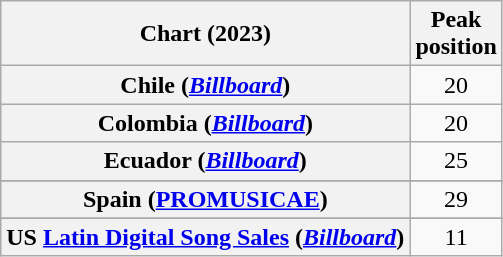<table class="wikitable sortable plainrowheaders" style="text-align:center">
<tr>
<th scope="col">Chart (2023)</th>
<th scope="col">Peak<br>position</th>
</tr>
<tr>
<th scope="row">Chile (<em><a href='#'>Billboard</a></em>)</th>
<td>20</td>
</tr>
<tr>
<th scope="row">Colombia (<em><a href='#'>Billboard</a></em>)</th>
<td>20</td>
</tr>
<tr>
<th scope="row">Ecuador (<em><a href='#'>Billboard</a></em>)</th>
<td>25</td>
</tr>
<tr>
</tr>
<tr>
<th scope="row">Spain (<a href='#'>PROMUSICAE</a>)</th>
<td>29</td>
</tr>
<tr>
</tr>
<tr>
<th scope="row">US <a href='#'>Latin Digital Song Sales</a> (<em><a href='#'>Billboard</a></em>)</th>
<td>11</td>
</tr>
</table>
